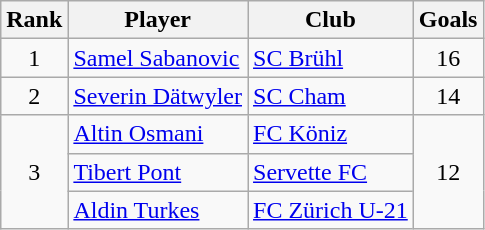<table class="wikitable" style="text-align:center">
<tr>
<th>Rank</th>
<th>Player</th>
<th>Club</th>
<th>Goals</th>
</tr>
<tr>
<td>1</td>
<td align="left"><a href='#'>Samel Sabanovic</a></td>
<td align="left"><a href='#'>SC Brühl</a></td>
<td>16</td>
</tr>
<tr>
<td>2</td>
<td align="left"><a href='#'>Severin Dätwyler</a></td>
<td align="left"><a href='#'>SC Cham</a></td>
<td>14</td>
</tr>
<tr>
<td rowspan=3>3</td>
<td align="left"><a href='#'>Altin Osmani</a></td>
<td align="left"><a href='#'>FC Köniz</a></td>
<td rowspan=3>12</td>
</tr>
<tr>
<td align="left"><a href='#'>Tibert Pont</a></td>
<td align="left"><a href='#'>Servette FC</a></td>
</tr>
<tr>
<td align="left"><a href='#'>Aldin Turkes</a></td>
<td align="left"><a href='#'>FC Zürich U-21</a></td>
</tr>
</table>
